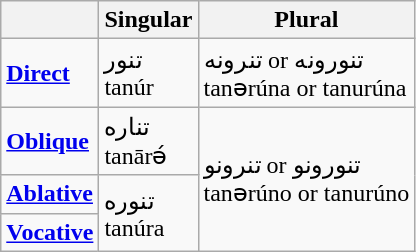<table class="wikitable">
<tr>
<th></th>
<th>Singular</th>
<th>Plural</th>
</tr>
<tr>
<td><strong><a href='#'>Direct</a></strong></td>
<td>تنور<br>tanúr</td>
<td>تنرونه or تنورونه<br>tanərúna or tanurúna</td>
</tr>
<tr>
<td><strong><a href='#'>Oblique</a></strong></td>
<td>تناره<br>tanārə́</td>
<td rowspan="3">تنرونو or تنورونو<br>tanərúno or tanurúno</td>
</tr>
<tr>
<td><strong><a href='#'>Ablative</a></strong></td>
<td rowspan="2">تنوره<br>tanúra</td>
</tr>
<tr>
<td><strong><a href='#'>Vocative</a></strong></td>
</tr>
</table>
